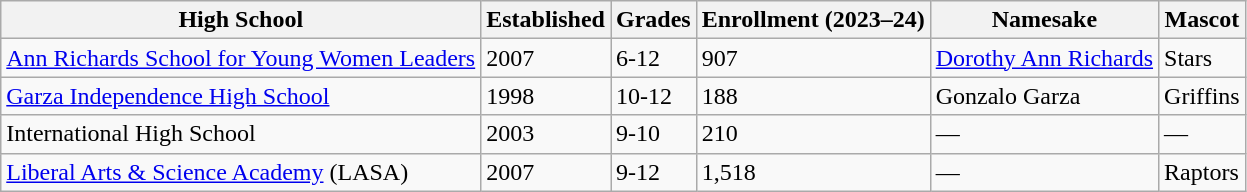<table class="wikitable sortable">
<tr>
<th>High School</th>
<th>Established</th>
<th>Grades</th>
<th>Enrollment (2023–24)</th>
<th>Namesake</th>
<th>Mascot</th>
</tr>
<tr>
<td><a href='#'>Ann Richards School for Young Women Leaders</a></td>
<td>2007</td>
<td>6-12</td>
<td>907</td>
<td><a href='#'>Dorothy Ann Richards</a></td>
<td>Stars</td>
</tr>
<tr>
<td><a href='#'>Garza Independence High School</a></td>
<td>1998</td>
<td>10-12</td>
<td>188</td>
<td>Gonzalo Garza</td>
<td>Griffins</td>
</tr>
<tr>
<td>International High School</td>
<td>2003</td>
<td>9-10</td>
<td>210</td>
<td>—</td>
<td>—</td>
</tr>
<tr>
<td><a href='#'>Liberal Arts & Science Academy</a> (LASA)</td>
<td>2007</td>
<td>9-12</td>
<td>1,518</td>
<td>—</td>
<td>Raptors</td>
</tr>
</table>
